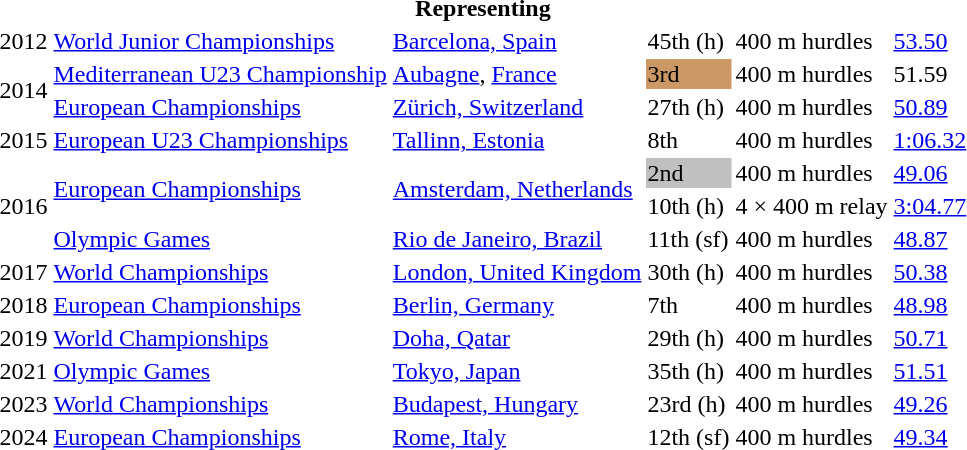<table>
<tr>
<th colspan="6">Representing </th>
</tr>
<tr>
<td>2012</td>
<td><a href='#'>World Junior Championships</a></td>
<td><a href='#'>Barcelona, Spain</a></td>
<td>45th (h)</td>
<td>400 m hurdles</td>
<td><a href='#'>53.50</a></td>
</tr>
<tr>
<td rowspan=2>2014</td>
<td><a href='#'>Mediterranean U23 Championship</a></td>
<td><a href='#'>Aubagne</a>, <a href='#'>France</a></td>
<td bgcolor=cc9966>3rd</td>
<td>400 m hurdles</td>
<td>51.59</td>
</tr>
<tr>
<td><a href='#'>European Championships</a></td>
<td><a href='#'>Zürich, Switzerland</a></td>
<td>27th (h)</td>
<td>400 m hurdles</td>
<td><a href='#'>50.89</a></td>
</tr>
<tr>
<td>2015</td>
<td><a href='#'>European U23 Championships</a></td>
<td><a href='#'>Tallinn, Estonia</a></td>
<td>8th</td>
<td>400 m hurdles</td>
<td><a href='#'>1:06.32</a></td>
</tr>
<tr>
<td rowspan=3>2016</td>
<td rowspan=2><a href='#'>European Championships</a></td>
<td rowspan=2><a href='#'>Amsterdam, Netherlands</a></td>
<td bgcolor=silver>2nd</td>
<td>400 m hurdles</td>
<td><a href='#'>49.06</a></td>
</tr>
<tr>
<td>10th (h)</td>
<td>4 × 400 m relay</td>
<td><a href='#'>3:04.77</a></td>
</tr>
<tr>
<td><a href='#'>Olympic Games</a></td>
<td><a href='#'>Rio de Janeiro, Brazil</a></td>
<td>11th (sf)</td>
<td>400 m hurdles</td>
<td><a href='#'>48.87</a></td>
</tr>
<tr>
<td>2017</td>
<td><a href='#'>World Championships</a></td>
<td><a href='#'>London, United Kingdom</a></td>
<td>30th (h)</td>
<td>400 m hurdles</td>
<td><a href='#'>50.38</a></td>
</tr>
<tr>
<td>2018</td>
<td><a href='#'>European Championships</a></td>
<td><a href='#'>Berlin, Germany</a></td>
<td>7th</td>
<td>400 m hurdles</td>
<td><a href='#'>48.98</a></td>
</tr>
<tr>
<td>2019</td>
<td><a href='#'>World Championships</a></td>
<td><a href='#'>Doha, Qatar</a></td>
<td>29th (h)</td>
<td>400 m hurdles</td>
<td><a href='#'>50.71</a></td>
</tr>
<tr>
<td>2021</td>
<td><a href='#'>Olympic Games</a></td>
<td><a href='#'>Tokyo, Japan</a></td>
<td>35th (h)</td>
<td>400 m hurdles</td>
<td><a href='#'>51.51</a></td>
</tr>
<tr>
<td>2023</td>
<td><a href='#'>World Championships</a></td>
<td><a href='#'>Budapest, Hungary</a></td>
<td>23rd (h)</td>
<td>400 m hurdles</td>
<td><a href='#'>49.26</a></td>
</tr>
<tr>
<td>2024</td>
<td><a href='#'>European Championships</a></td>
<td><a href='#'>Rome, Italy</a></td>
<td>12th (sf)</td>
<td>400 m hurdles</td>
<td><a href='#'>49.34</a></td>
</tr>
</table>
